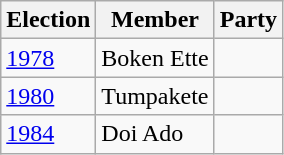<table class="wikitable sortable">
<tr>
<th>Election</th>
<th>Member</th>
<th colspan=2>Party</th>
</tr>
<tr>
<td><a href='#'>1978</a></td>
<td>Boken Ette</td>
<td></td>
</tr>
<tr>
<td><a href='#'>1980</a></td>
<td>Tumpakete</td>
<td></td>
</tr>
<tr>
<td><a href='#'>1984</a></td>
<td>Doi Ado</td>
</tr>
</table>
